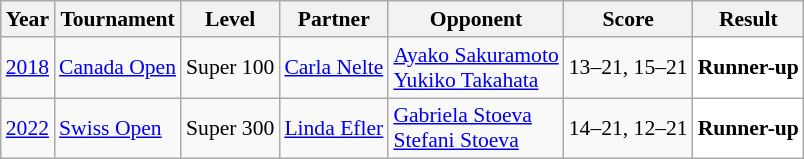<table class="sortable wikitable" style="font-size: 90%;">
<tr>
<th>Year</th>
<th>Tournament</th>
<th>Level</th>
<th>Partner</th>
<th>Opponent</th>
<th>Score</th>
<th>Result</th>
</tr>
<tr>
<td align="center"><a href='#'>2018</a></td>
<td align="left"><a href='#'>Canada Open</a></td>
<td align="left">Super 100</td>
<td align="left"> <a href='#'>Carla Nelte</a></td>
<td align="left"> <a href='#'>Ayako Sakuramoto</a><br> <a href='#'>Yukiko Takahata</a></td>
<td align="left">13–21, 15–21</td>
<td style="text-align:left; background:white"> <strong>Runner-up</strong></td>
</tr>
<tr>
<td align="center"><a href='#'>2022</a></td>
<td align="left"><a href='#'>Swiss Open</a></td>
<td align="left">Super 300</td>
<td align="left"> <a href='#'>Linda Efler</a></td>
<td align="left"> <a href='#'>Gabriela Stoeva</a><br> <a href='#'>Stefani Stoeva</a></td>
<td align="left">14–21, 12–21</td>
<td style="text-align:left; background:white"> <strong>Runner-up</strong></td>
</tr>
</table>
